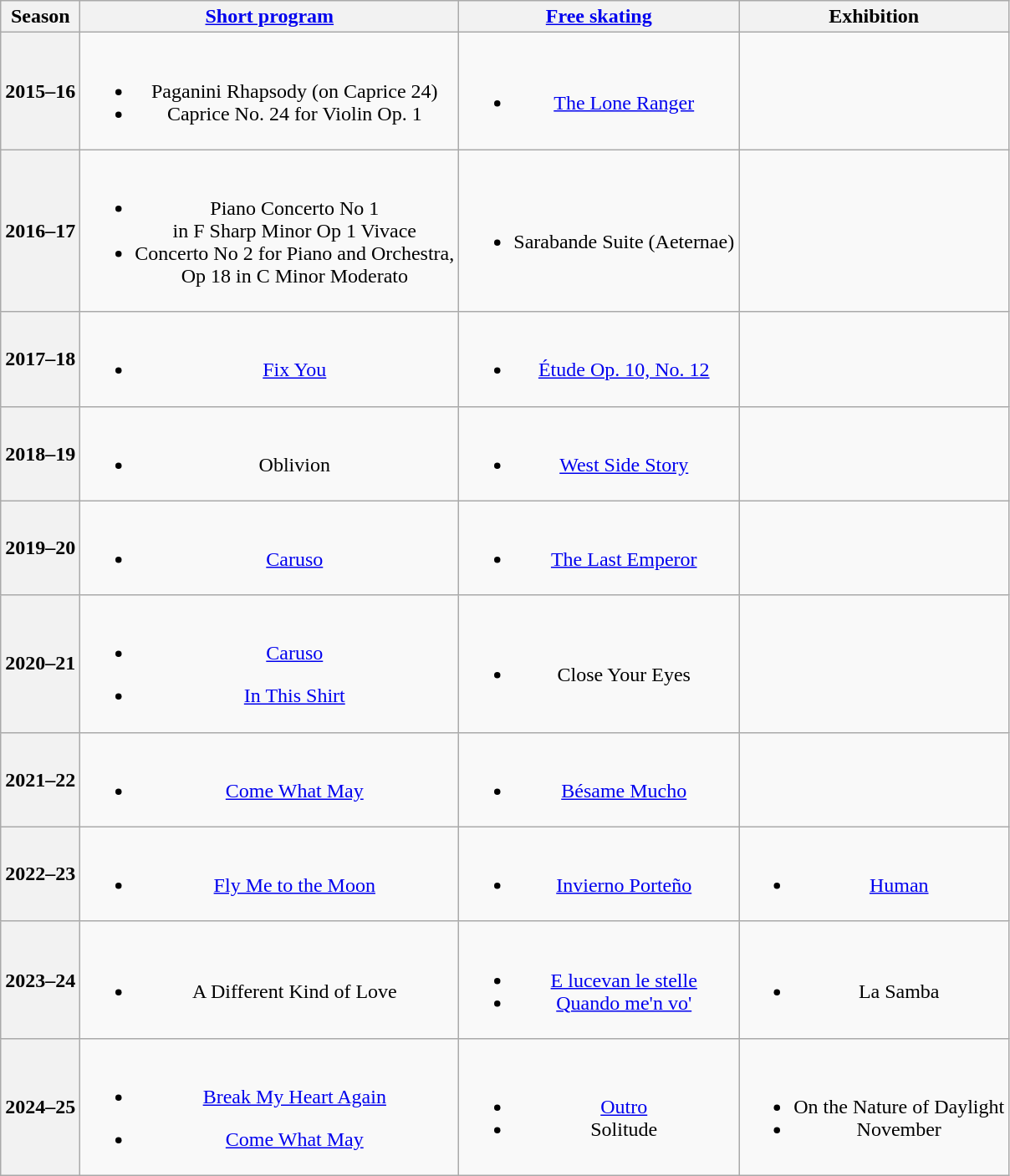<table class=wikitable style=text-align:center>
<tr>
<th>Season</th>
<th><a href='#'>Short program</a></th>
<th><a href='#'>Free skating</a></th>
<th>Exhibition</th>
</tr>
<tr>
<th>2015–16 <br> </th>
<td><br><ul><li>Paganini Rhapsody (on Caprice 24) <br></li><li>Caprice No. 24 for Violin Op. 1 <br></li></ul></td>
<td><br><ul><li><a href='#'>The Lone Ranger</a> <br></li></ul></td>
<td></td>
</tr>
<tr>
<th>2016–17 <br> </th>
<td><br><ul><li>Piano Concerto No 1 <br>in F Sharp Minor Op 1 Vivace <br></li><li>Concerto No 2 for Piano and Orchestra, <br>Op 18 in C Minor Moderato <br></li></ul></td>
<td><br><ul><li>Sarabande Suite (Aeternae) <br></li></ul></td>
<td></td>
</tr>
<tr>
<th>2017–18 <br> </th>
<td><br><ul><li><a href='#'>Fix You</a> <br></li></ul></td>
<td><br><ul><li><a href='#'>Étude Op. 10, No. 12</a> <br></li></ul></td>
<td></td>
</tr>
<tr>
<th>2018–19 <br></th>
<td><br><ul><li>Oblivion<br></li></ul></td>
<td><br><ul><li><a href='#'>West Side Story</a> <br></li></ul></td>
<td></td>
</tr>
<tr>
<th>2019–20<br></th>
<td><br><ul><li><a href='#'>Caruso</a><br></li></ul></td>
<td><br><ul><li><a href='#'>The Last Emperor</a><br></li></ul></td>
<td></td>
</tr>
<tr>
<th>2020–21<br></th>
<td><br><ul><li><a href='#'>Caruso</a><br></li></ul><ul><li><a href='#'>In This Shirt</a><br></li></ul></td>
<td><br><ul><li>Close Your Eyes <br> </li></ul></td>
<td></td>
</tr>
<tr>
<th>2021–22 <br> </th>
<td><br><ul><li><a href='#'>Come What May</a><br></li></ul></td>
<td><br><ul><li><a href='#'>Bésame Mucho</a> <br> </li></ul></td>
<td></td>
</tr>
<tr>
<th>2022–23 <br> </th>
<td><br><ul><li><a href='#'>Fly Me to the Moon</a><br></li></ul></td>
<td><br><ul><li><a href='#'>Invierno Porteño</a> <br> </li></ul></td>
<td><br><ul><li><a href='#'>Human</a> <br></li></ul></td>
</tr>
<tr>
<th>2023–24 <br> </th>
<td><br><ul><li>A Different Kind of Love<br></li></ul></td>
<td><br><ul><li><a href='#'>E lucevan le stelle</a><br></li><li><a href='#'>Quando me'n vo'</a> <br> </li></ul></td>
<td><br><ul><li>La Samba <br></li></ul></td>
</tr>
<tr>
<th>2024–25 <br> </th>
<td><br><ul><li><a href='#'>Break My Heart Again</a><br></li></ul><ul><li><a href='#'>Come What May</a><br></li></ul></td>
<td><br><ul><li><a href='#'>Outro</a></li><li>Solitude <br> </li></ul></td>
<td><br><ul><li>On the Nature of Daylight</li><li>November <br> </li></ul></td>
</tr>
</table>
